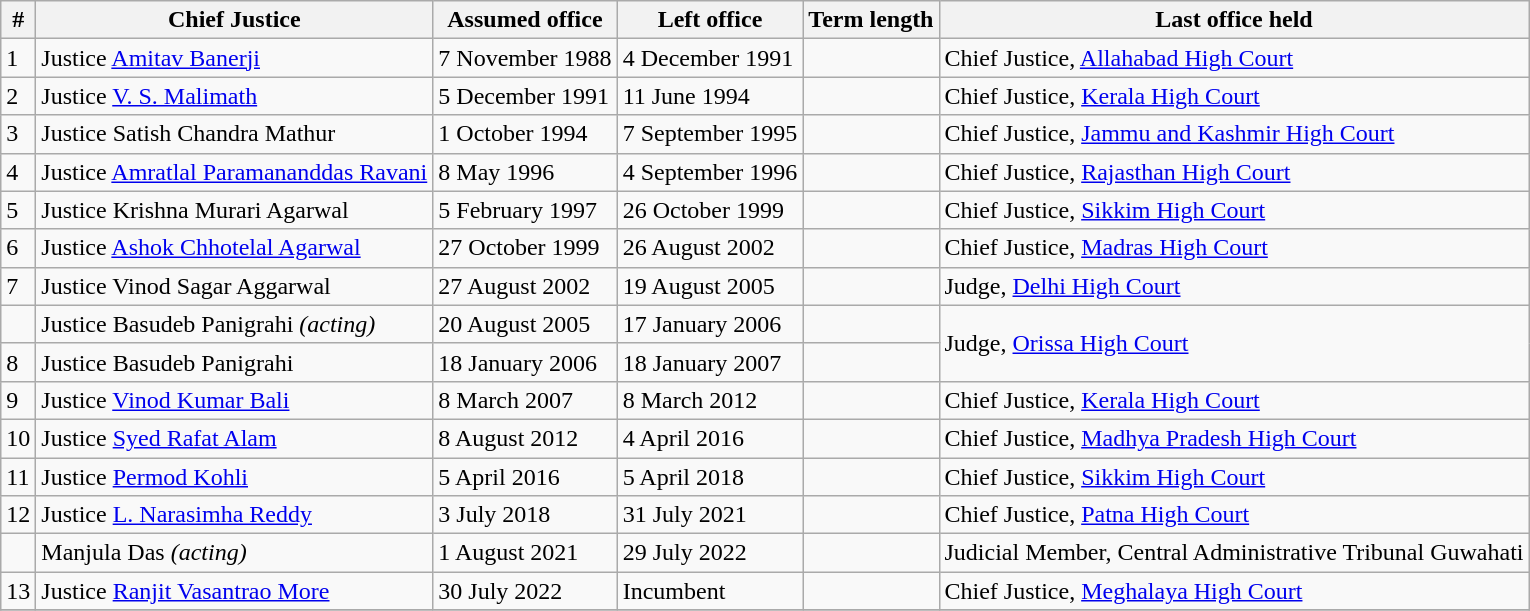<table class="wikitable">
<tr>
<th>#</th>
<th>Chief Justice</th>
<th>Assumed office</th>
<th>Left office</th>
<th>Term length</th>
<th>Last office held</th>
</tr>
<tr>
<td>1</td>
<td>Justice <a href='#'>Amitav Banerji</a></td>
<td>7 November 1988</td>
<td>4 December 1991</td>
<td></td>
<td>Chief Justice, <a href='#'>Allahabad High Court</a></td>
</tr>
<tr>
<td>2</td>
<td>Justice <a href='#'>V. S. Malimath</a></td>
<td>5 December 1991</td>
<td>11 June 1994</td>
<td></td>
<td>Chief Justice, <a href='#'>Kerala High Court</a></td>
</tr>
<tr>
<td>3</td>
<td>Justice Satish Chandra Mathur</td>
<td>1 October 1994</td>
<td>7 September 1995</td>
<td></td>
<td>Chief Justice, <a href='#'>Jammu and Kashmir High Court</a></td>
</tr>
<tr>
<td>4</td>
<td>Justice <a href='#'>Amratlal Paramananddas Ravani</a></td>
<td>8 May 1996</td>
<td>4 September 1996</td>
<td></td>
<td>Chief Justice, <a href='#'>Rajasthan High Court</a></td>
</tr>
<tr>
<td>5</td>
<td>Justice Krishna Murari Agarwal</td>
<td>5 February 1997</td>
<td>26 October 1999</td>
<td></td>
<td>Chief Justice, <a href='#'>Sikkim High Court</a></td>
</tr>
<tr>
<td>6</td>
<td>Justice <a href='#'>Ashok Chhotelal Agarwal</a></td>
<td>27 October 1999</td>
<td>26 August 2002</td>
<td></td>
<td>Chief Justice, <a href='#'>Madras High Court</a></td>
</tr>
<tr>
<td>7</td>
<td>Justice Vinod Sagar Aggarwal</td>
<td>27 August 2002</td>
<td>19 August 2005</td>
<td></td>
<td>Judge, <a href='#'>Delhi High Court</a></td>
</tr>
<tr>
<td></td>
<td>Justice Basudeb Panigrahi <em>(acting)</em></td>
<td>20 August 2005</td>
<td>17 January 2006</td>
<td></td>
<td rowspan="2">Judge, <a href='#'>Orissa High Court</a></td>
</tr>
<tr>
<td>8</td>
<td>Justice Basudeb Panigrahi</td>
<td>18 January 2006</td>
<td>18 January 2007</td>
<td></td>
</tr>
<tr>
<td>9</td>
<td>Justice <a href='#'>Vinod Kumar Bali</a></td>
<td>8 March 2007</td>
<td>8 March 2012</td>
<td></td>
<td>Chief Justice, <a href='#'>Kerala High Court</a></td>
</tr>
<tr>
<td>10</td>
<td>Justice <a href='#'>Syed Rafat Alam</a></td>
<td>8 August 2012</td>
<td>4 April 2016</td>
<td></td>
<td>Chief Justice, <a href='#'>Madhya Pradesh High Court</a></td>
</tr>
<tr>
<td>11</td>
<td>Justice <a href='#'>Permod Kohli</a></td>
<td>5 April 2016</td>
<td>5 April 2018</td>
<td></td>
<td>Chief Justice, <a href='#'>Sikkim High Court</a></td>
</tr>
<tr>
<td>12</td>
<td>Justice <a href='#'>L. Narasimha Reddy</a></td>
<td>3 July 2018</td>
<td>31 July 2021</td>
<td></td>
<td>Chief Justice, <a href='#'>Patna High Court</a></td>
</tr>
<tr>
<td></td>
<td>Manjula Das <em>(acting)</em></td>
<td>1 August 2021</td>
<td>29 July 2022</td>
<td></td>
<td>Judicial Member, Central Administrative Tribunal Guwahati</td>
</tr>
<tr>
<td>13</td>
<td>Justice <a href='#'>Ranjit Vasantrao More</a></td>
<td>30 July 2022</td>
<td>Incumbent</td>
<td></td>
<td>Chief Justice, <a href='#'>Meghalaya High Court</a></td>
</tr>
<tr>
</tr>
</table>
